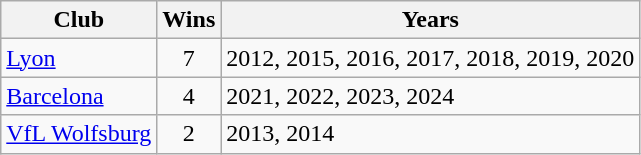<table class="wikitable sortable">
<tr>
<th>Club</th>
<th>Wins</th>
<th>Years</th>
</tr>
<tr>
<td> <a href='#'>Lyon</a></td>
<td align="center">7</td>
<td>2012, 2015, 2016, 2017, 2018, 2019, 2020</td>
</tr>
<tr>
<td> <a href='#'>Barcelona</a></td>
<td align="center">4</td>
<td>2021, 2022, 2023, 2024</td>
</tr>
<tr>
<td> <a href='#'>VfL Wolfsburg</a></td>
<td align="center">2</td>
<td>2013, 2014</td>
</tr>
</table>
